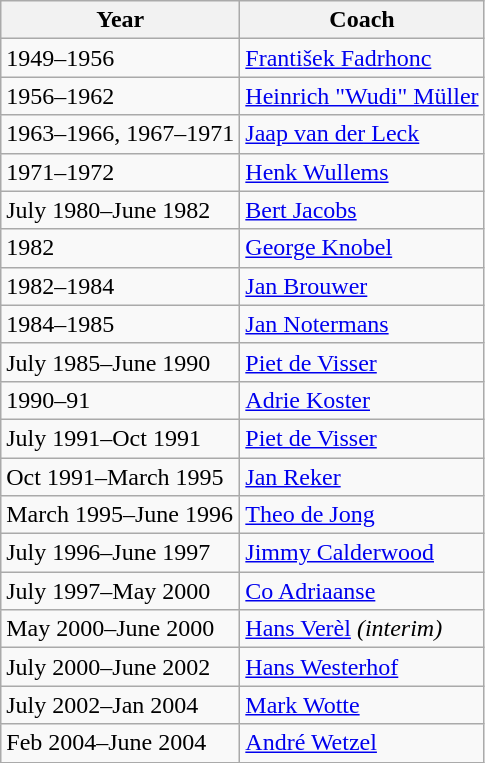<table class="wikitable">
<tr>
<th>Year</th>
<th>Coach</th>
</tr>
<tr>
<td>1949–1956</td>
<td> <a href='#'>František Fadrhonc</a></td>
</tr>
<tr>
<td>1956–1962</td>
<td> <a href='#'>Heinrich "Wudi" Müller</a></td>
</tr>
<tr>
<td>1963–1966, 1967–1971</td>
<td> <a href='#'>Jaap van der Leck</a></td>
</tr>
<tr>
<td>1971–1972</td>
<td> <a href='#'>Henk Wullems</a></td>
</tr>
<tr>
<td>July 1980–June 1982</td>
<td> <a href='#'>Bert Jacobs</a></td>
</tr>
<tr>
<td>1982</td>
<td> <a href='#'>George Knobel</a></td>
</tr>
<tr>
<td>1982–1984</td>
<td> <a href='#'>Jan Brouwer</a></td>
</tr>
<tr>
<td>1984–1985</td>
<td> <a href='#'>Jan Notermans</a></td>
</tr>
<tr>
<td>July 1985–June 1990</td>
<td> <a href='#'>Piet de Visser</a></td>
</tr>
<tr>
<td>1990–91</td>
<td> <a href='#'>Adrie Koster</a></td>
</tr>
<tr>
<td>July 1991–Oct 1991</td>
<td> <a href='#'>Piet de Visser</a></td>
</tr>
<tr>
<td>Oct 1991–March 1995</td>
<td> <a href='#'>Jan Reker</a></td>
</tr>
<tr>
<td>March 1995–June 1996</td>
<td> <a href='#'>Theo de Jong</a></td>
</tr>
<tr>
<td>July 1996–June 1997</td>
<td> <a href='#'>Jimmy Calderwood</a></td>
</tr>
<tr>
<td>July 1997–May 2000</td>
<td> <a href='#'>Co Adriaanse</a></td>
</tr>
<tr>
<td>May 2000–June 2000</td>
<td> <a href='#'>Hans Verèl</a> <em>(interim)</em></td>
</tr>
<tr>
<td>July 2000–June 2002</td>
<td> <a href='#'>Hans Westerhof</a></td>
</tr>
<tr>
<td>July 2002–Jan 2004</td>
<td> <a href='#'>Mark Wotte</a></td>
</tr>
<tr>
<td>Feb 2004–June 2004</td>
<td> <a href='#'>André Wetzel</a></td>
</tr>
</table>
